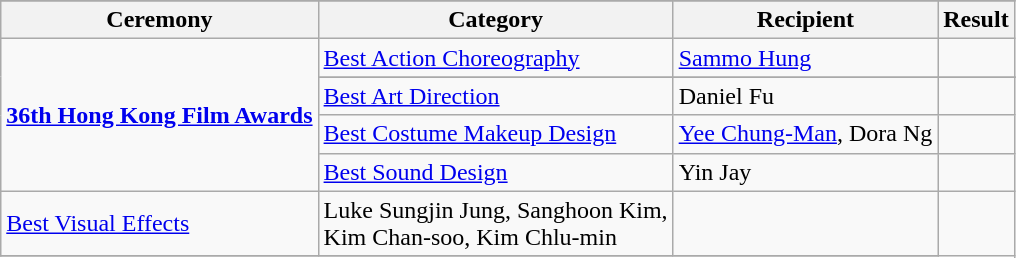<table class="wikitable">
<tr>
</tr>
<tr>
<th scope="col">Ceremony</th>
<th scope="col">Category</th>
<th scope="col">Recipient</th>
<th scope="col">Result</th>
</tr>
<tr>
<td rowspan=5><strong><a href='#'>36th Hong Kong Film Awards</a></strong></td>
<td><a href='#'>Best Action Choreography</a></td>
<td><a href='#'>Sammo Hung</a></td>
<td></td>
</tr>
<tr>
</tr>
<tr>
<td><a href='#'>Best Art Direction</a></td>
<td>Daniel Fu</td>
<td></td>
</tr>
<tr>
<td><a href='#'>Best Costume Makeup Design</a></td>
<td><a href='#'>Yee Chung-Man</a>, Dora Ng</td>
<td></td>
</tr>
<tr>
<td><a href='#'>Best Sound Design</a></td>
<td>Yin Jay</td>
<td></td>
</tr>
<tr>
<td><a href='#'>Best Visual Effects</a></td>
<td>Luke Sungjin Jung, Sanghoon Kim,<br>Kim Chan-soo, Kim Chlu-min</td>
<td></td>
</tr>
<tr>
</tr>
</table>
